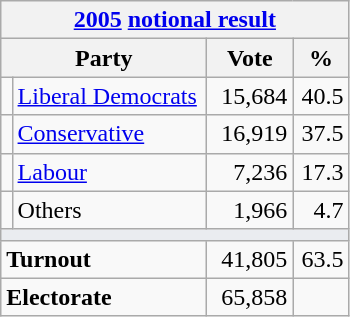<table class="wikitable">
<tr>
<th colspan="4"><a href='#'>2005</a> <a href='#'>notional result</a></th>
</tr>
<tr>
<th bgcolor="#DDDDFF" width="130px" colspan="2">Party</th>
<th bgcolor="#DDDDFF" width="50px">Vote</th>
<th bgcolor="#DDDDFF" width="30px">%</th>
</tr>
<tr>
<td></td>
<td><a href='#'>Liberal Democrats</a></td>
<td align=right>15,684</td>
<td align=right>40.5</td>
</tr>
<tr>
<td></td>
<td><a href='#'>Conservative</a></td>
<td align=right>16,919</td>
<td align=right>37.5</td>
</tr>
<tr>
<td></td>
<td><a href='#'>Labour</a></td>
<td align=right>7,236</td>
<td align=right>17.3</td>
</tr>
<tr>
<td></td>
<td>Others</td>
<td align=right>1,966</td>
<td align=right>4.7</td>
</tr>
<tr>
<td colspan="4" bgcolor="#EAECF0"></td>
</tr>
<tr>
<td colspan="2"><strong>Turnout</strong></td>
<td align=right>41,805</td>
<td align=right>63.5</td>
</tr>
<tr>
<td colspan="2"><strong>Electorate</strong></td>
<td align=right>65,858</td>
</tr>
</table>
